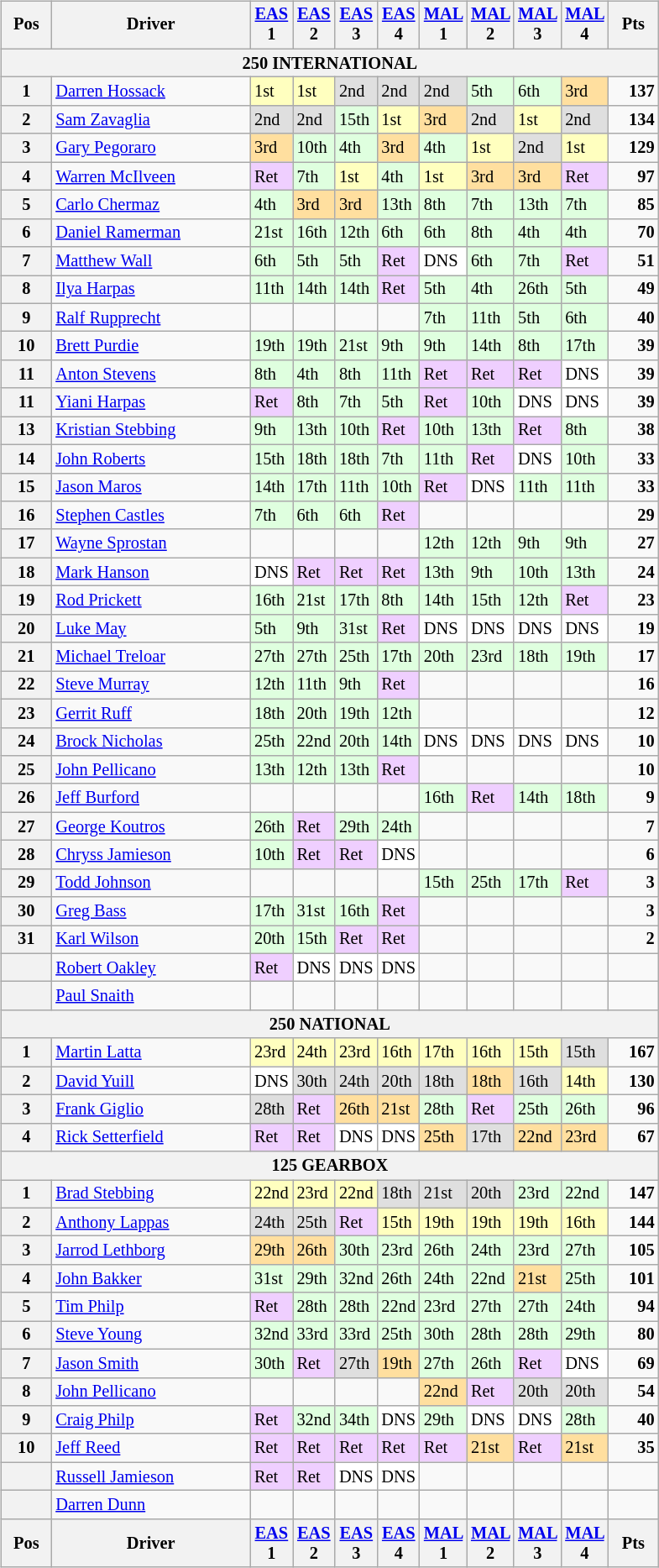<table>
<tr>
<td><br><table class="wikitable" style="font-size: 85%">
<tr>
<th valign="middle">Pos</th>
<th valign="middle">Driver</th>
<th width="2%"><a href='#'>EAS</a> 1</th>
<th width="2%"><a href='#'>EAS</a> 2</th>
<th width="2%"><a href='#'>EAS</a> 3</th>
<th width="2%"><a href='#'>EAS</a> 4</th>
<th width="2%"><a href='#'>MAL</a> 1</th>
<th width="2%"><a href='#'>MAL</a> 2</th>
<th width="2%"><a href='#'>MAL</a> 3</th>
<th width="2%"><a href='#'>MAL</a> 4</th>
<th valign="middle">Pts</th>
</tr>
<tr>
<th colspan=11><strong>250 INTERNATIONAL</strong></th>
</tr>
<tr>
<th>1</th>
<td><a href='#'>Darren Hossack</a></td>
<td style="background:#ffffbf;">1st</td>
<td style="background:#ffffbf;">1st</td>
<td style="background:#dfdfdf;">2nd</td>
<td style="background:#dfdfdf;">2nd</td>
<td style="background:#dfdfdf;">2nd</td>
<td style="background:#dfffdf;">5th</td>
<td style="background:#dfffdf;">6th</td>
<td style="background:#ffdf9f;">3rd</td>
<td align="right"><strong>137</strong></td>
</tr>
<tr>
<th>2</th>
<td><a href='#'>Sam Zavaglia</a></td>
<td style="background:#dfdfdf;">2nd</td>
<td style="background:#dfdfdf;">2nd</td>
<td style="background:#dfffdf;">15th</td>
<td style="background:#ffffbf;">1st</td>
<td style="background:#ffdf9f;">3rd</td>
<td style="background:#dfdfdf;">2nd</td>
<td style="background:#ffffbf;">1st</td>
<td style="background:#dfdfdf;">2nd</td>
<td align="right"><strong>134</strong></td>
</tr>
<tr>
<th>3</th>
<td><a href='#'>Gary Pegoraro</a></td>
<td style="background:#ffdf9f;">3rd</td>
<td style="background:#dfffdf;">10th</td>
<td style="background:#dfffdf;">4th</td>
<td style="background:#ffdf9f;">3rd</td>
<td style="background:#dfffdf;">4th</td>
<td style="background:#ffffbf;">1st</td>
<td style="background:#dfdfdf;">2nd</td>
<td style="background:#ffffbf;">1st</td>
<td align="right"><strong>129</strong></td>
</tr>
<tr>
<th>4</th>
<td><a href='#'>Warren McIlveen</a></td>
<td style="background:#efcfff;">Ret</td>
<td style="background:#dfffdf;">7th</td>
<td style="background:#ffffbf;">1st</td>
<td style="background:#dfffdf;">4th</td>
<td style="background:#ffffbf;">1st</td>
<td style="background:#ffdf9f;">3rd</td>
<td style="background:#ffdf9f;">3rd</td>
<td style="background:#efcfff;">Ret</td>
<td align="right"><strong>97</strong></td>
</tr>
<tr>
<th>5</th>
<td><a href='#'>Carlo Chermaz</a></td>
<td style="background:#dfffdf;">4th</td>
<td style="background:#ffdf9f;">3rd</td>
<td style="background:#ffdf9f;">3rd</td>
<td style="background:#dfffdf;">13th</td>
<td style="background:#dfffdf;">8th</td>
<td style="background:#dfffdf;">7th</td>
<td style="background:#dfffdf;">13th</td>
<td style="background:#dfffdf;">7th</td>
<td align="right"><strong>85</strong></td>
</tr>
<tr>
<th>6</th>
<td><a href='#'>Daniel Ramerman</a></td>
<td style="background:#dfffdf;">21st</td>
<td style="background:#dfffdf;">16th</td>
<td style="background:#dfffdf;">12th</td>
<td style="background:#dfffdf;">6th</td>
<td style="background:#dfffdf;">6th</td>
<td style="background:#dfffdf;">8th</td>
<td style="background:#dfffdf;">4th</td>
<td style="background:#dfffdf;">4th</td>
<td align="right"><strong>70</strong></td>
</tr>
<tr>
<th>7</th>
<td><a href='#'>Matthew Wall</a></td>
<td style="background:#dfffdf;">6th</td>
<td style="background:#dfffdf;">5th</td>
<td style="background:#dfffdf;">5th</td>
<td style="background:#efcfff;">Ret</td>
<td style="background:#ffffff;">DNS</td>
<td style="background:#dfffdf;">6th</td>
<td style="background:#dfffdf;">7th</td>
<td style="background:#efcfff;">Ret</td>
<td align="right"><strong>51</strong></td>
</tr>
<tr>
<th>8</th>
<td><a href='#'>Ilya Harpas</a></td>
<td style="background:#dfffdf;">11th</td>
<td style="background:#dfffdf;">14th</td>
<td style="background:#dfffdf;">14th</td>
<td style="background:#efcfff;">Ret</td>
<td style="background:#dfffdf;">5th</td>
<td style="background:#dfffdf;">4th</td>
<td style="background:#dfffdf;">26th</td>
<td style="background:#dfffdf;">5th</td>
<td align="right"><strong>49</strong></td>
</tr>
<tr>
<th>9</th>
<td><a href='#'>Ralf Rupprecht</a></td>
<td></td>
<td></td>
<td></td>
<td></td>
<td style="background:#dfffdf;">7th</td>
<td style="background:#dfffdf;">11th</td>
<td style="background:#dfffdf;">5th</td>
<td style="background:#dfffdf;">6th</td>
<td align="right"><strong>40</strong></td>
</tr>
<tr>
<th>10</th>
<td><a href='#'>Brett Purdie</a></td>
<td style="background:#dfffdf;">19th</td>
<td style="background:#dfffdf;">19th</td>
<td style="background:#dfffdf;">21st</td>
<td style="background:#dfffdf;">9th</td>
<td style="background:#dfffdf;">9th</td>
<td style="background:#dfffdf;">14th</td>
<td style="background:#dfffdf;">8th</td>
<td style="background:#dfffdf;">17th</td>
<td align="right"><strong>39</strong></td>
</tr>
<tr>
<th>11</th>
<td><a href='#'>Anton Stevens</a></td>
<td style="background:#dfffdf;">8th</td>
<td style="background:#dfffdf;">4th</td>
<td style="background:#dfffdf;">8th</td>
<td style="background:#dfffdf;">11th</td>
<td style="background:#efcfff;">Ret</td>
<td style="background:#efcfff;">Ret</td>
<td style="background:#efcfff;">Ret</td>
<td style="background:#ffffff;">DNS</td>
<td align="right"><strong>39</strong></td>
</tr>
<tr>
<th>11</th>
<td><a href='#'>Yiani Harpas</a></td>
<td style="background:#efcfff;">Ret</td>
<td style="background:#dfffdf;">8th</td>
<td style="background:#dfffdf;">7th</td>
<td style="background:#dfffdf;">5th</td>
<td style="background:#efcfff;">Ret</td>
<td style="background:#dfffdf;">10th</td>
<td style="background:#ffffff;">DNS</td>
<td style="background:#ffffff;">DNS</td>
<td align="right"><strong>39</strong></td>
</tr>
<tr>
<th>13</th>
<td><a href='#'>Kristian Stebbing</a></td>
<td style="background:#dfffdf;">9th</td>
<td style="background:#dfffdf;">13th</td>
<td style="background:#dfffdf;">10th</td>
<td style="background:#efcfff;">Ret</td>
<td style="background:#dfffdf;">10th</td>
<td style="background:#dfffdf;">13th</td>
<td style="background:#efcfff;">Ret</td>
<td style="background:#dfffdf;">8th</td>
<td align="right"><strong>38</strong></td>
</tr>
<tr>
<th>14</th>
<td><a href='#'>John Roberts</a></td>
<td style="background:#dfffdf;">15th</td>
<td style="background:#dfffdf;">18th</td>
<td style="background:#dfffdf;">18th</td>
<td style="background:#dfffdf;">7th</td>
<td style="background:#dfffdf;">11th</td>
<td style="background:#efcfff;">Ret</td>
<td style="background:#ffffff;">DNS</td>
<td style="background:#dfffdf;">10th</td>
<td align="right"><strong>33</strong></td>
</tr>
<tr>
<th>15</th>
<td><a href='#'>Jason Maros</a></td>
<td style="background:#dfffdf;">14th</td>
<td style="background:#dfffdf;">17th</td>
<td style="background:#dfffdf;">11th</td>
<td style="background:#dfffdf;">10th</td>
<td style="background:#efcfff;">Ret</td>
<td style="background:#ffffff;">DNS</td>
<td style="background:#dfffdf;">11th</td>
<td style="background:#dfffdf;">11th</td>
<td align="right"><strong>33</strong></td>
</tr>
<tr>
<th>16</th>
<td><a href='#'>Stephen Castles</a></td>
<td style="background:#dfffdf;">7th</td>
<td style="background:#dfffdf;">6th</td>
<td style="background:#dfffdf;">6th</td>
<td style="background:#efcfff;">Ret</td>
<td></td>
<td></td>
<td></td>
<td></td>
<td align="right"><strong>29</strong></td>
</tr>
<tr>
<th>17</th>
<td><a href='#'>Wayne Sprostan</a></td>
<td></td>
<td></td>
<td></td>
<td></td>
<td style="background:#dfffdf;">12th</td>
<td style="background:#dfffdf;">12th</td>
<td style="background:#dfffdf;">9th</td>
<td style="background:#dfffdf;">9th</td>
<td align="right"><strong>27</strong></td>
</tr>
<tr>
<th>18</th>
<td><a href='#'>Mark Hanson</a></td>
<td style="background:#ffffff;">DNS</td>
<td style="background:#efcfff;">Ret</td>
<td style="background:#efcfff;">Ret</td>
<td style="background:#efcfff;">Ret</td>
<td style="background:#dfffdf;">13th</td>
<td style="background:#dfffdf;">9th</td>
<td style="background:#dfffdf;">10th</td>
<td style="background:#dfffdf;">13th</td>
<td align="right"><strong>24</strong></td>
</tr>
<tr>
<th>19</th>
<td><a href='#'>Rod Prickett</a></td>
<td style="background:#dfffdf;">16th</td>
<td style="background:#dfffdf;">21st</td>
<td style="background:#dfffdf;">17th</td>
<td style="background:#dfffdf;">8th</td>
<td style="background:#dfffdf;">14th</td>
<td style="background:#dfffdf;">15th</td>
<td style="background:#dfffdf;">12th</td>
<td style="background:#efcfff;">Ret</td>
<td align="right"><strong>23</strong></td>
</tr>
<tr>
<th>20</th>
<td><a href='#'>Luke May</a></td>
<td style="background:#dfffdf;">5th</td>
<td style="background:#dfffdf;">9th</td>
<td style="background:#dfffdf;">31st</td>
<td style="background:#efcfff;">Ret</td>
<td style="background:#ffffff;">DNS</td>
<td style="background:#ffffff;">DNS</td>
<td style="background:#ffffff;">DNS</td>
<td style="background:#ffffff;">DNS</td>
<td align="right"><strong>19</strong></td>
</tr>
<tr>
<th>21</th>
<td><a href='#'>Michael Treloar</a></td>
<td style="background:#dfffdf;">27th</td>
<td style="background:#dfffdf;">27th</td>
<td style="background:#dfffdf;">25th</td>
<td style="background:#dfffdf;">17th</td>
<td style="background:#dfffdf;">20th</td>
<td style="background:#dfffdf;">23rd</td>
<td style="background:#dfffdf;">18th</td>
<td style="background:#dfffdf;">19th</td>
<td align="right"><strong>17</strong></td>
</tr>
<tr>
<th>22</th>
<td><a href='#'>Steve Murray</a></td>
<td style="background:#dfffdf;">12th</td>
<td style="background:#dfffdf;">11th</td>
<td style="background:#dfffdf;">9th</td>
<td style="background:#efcfff;">Ret</td>
<td></td>
<td></td>
<td></td>
<td></td>
<td align="right"><strong>16</strong></td>
</tr>
<tr>
<th>23</th>
<td><a href='#'>Gerrit Ruff</a></td>
<td style="background:#dfffdf;">18th</td>
<td style="background:#dfffdf;">20th</td>
<td style="background:#dfffdf;">19th</td>
<td style="background:#dfffdf;">12th</td>
<td></td>
<td></td>
<td></td>
<td></td>
<td align="right"><strong>12</strong></td>
</tr>
<tr>
<th>24</th>
<td><a href='#'>Brock Nicholas</a></td>
<td style="background:#dfffdf;">25th</td>
<td style="background:#dfffdf;">22nd</td>
<td style="background:#dfffdf;">20th</td>
<td style="background:#dfffdf;">14th</td>
<td style="background:#ffffff;">DNS</td>
<td style="background:#ffffff;">DNS</td>
<td style="background:#ffffff;">DNS</td>
<td style="background:#ffffff;">DNS</td>
<td align="right"><strong>10</strong></td>
</tr>
<tr>
<th>25</th>
<td><a href='#'>John Pellicano</a></td>
<td style="background:#dfffdf;">13th</td>
<td style="background:#dfffdf;">12th</td>
<td style="background:#dfffdf;">13th</td>
<td style="background:#efcfff;">Ret</td>
<td></td>
<td></td>
<td></td>
<td></td>
<td align="right"><strong>10</strong></td>
</tr>
<tr>
<th>26</th>
<td><a href='#'>Jeff Burford</a></td>
<td></td>
<td></td>
<td></td>
<td></td>
<td style="background:#dfffdf;">16th</td>
<td style="background:#efcfff;">Ret</td>
<td style="background:#dfffdf;">14th</td>
<td style="background:#dfffdf;">18th</td>
<td align="right"><strong>9</strong></td>
</tr>
<tr>
<th>27</th>
<td><a href='#'>George Koutros</a></td>
<td style="background:#dfffdf;">26th</td>
<td style="background:#efcfff;">Ret</td>
<td style="background:#dfffdf;">29th</td>
<td style="background:#dfffdf;">24th</td>
<td></td>
<td></td>
<td></td>
<td></td>
<td align="right"><strong>7</strong></td>
</tr>
<tr>
<th>28</th>
<td><a href='#'>Chryss Jamieson</a></td>
<td style="background:#dfffdf;">10th</td>
<td style="background:#efcfff;">Ret</td>
<td style="background:#efcfff;">Ret</td>
<td style="background:#ffffff;">DNS</td>
<td></td>
<td></td>
<td></td>
<td></td>
<td align="right"><strong>6</strong></td>
</tr>
<tr>
<th>29</th>
<td><a href='#'>Todd Johnson</a></td>
<td></td>
<td></td>
<td></td>
<td></td>
<td style="background:#dfffdf;">15th</td>
<td style="background:#dfffdf;">25th</td>
<td style="background:#dfffdf;">17th</td>
<td style="background:#efcfff;">Ret</td>
<td align="right"><strong>3</strong></td>
</tr>
<tr>
<th>30</th>
<td><a href='#'>Greg Bass</a></td>
<td style="background:#dfffdf;">17th</td>
<td style="background:#dfffdf;">31st</td>
<td style="background:#dfffdf;">16th</td>
<td style="background:#efcfff;">Ret</td>
<td></td>
<td></td>
<td></td>
<td></td>
<td align="right"><strong>3</strong></td>
</tr>
<tr>
<th>31</th>
<td><a href='#'>Karl Wilson</a></td>
<td style="background:#dfffdf;">20th</td>
<td style="background:#dfffdf;">15th</td>
<td style="background:#efcfff;">Ret</td>
<td style="background:#efcfff;">Ret</td>
<td></td>
<td></td>
<td></td>
<td></td>
<td align="right"><strong>2</strong></td>
</tr>
<tr>
<th></th>
<td><a href='#'>Robert Oakley</a></td>
<td style="background:#efcfff;">Ret</td>
<td style="background:#ffffff;">DNS</td>
<td style="background:#ffffff;">DNS</td>
<td style="background:#ffffff;">DNS</td>
<td></td>
<td></td>
<td></td>
<td></td>
<td></td>
</tr>
<tr>
<th></th>
<td><a href='#'>Paul Snaith</a></td>
<td></td>
<td></td>
<td></td>
<td></td>
<td></td>
<td></td>
<td></td>
<td></td>
<td></td>
</tr>
<tr>
<th colspan=11><strong>250 NATIONAL</strong></th>
</tr>
<tr>
<th>1</th>
<td><a href='#'>Martin Latta</a></td>
<td style="background:#ffffbf;">23rd</td>
<td style="background:#ffffbf;">24th</td>
<td style="background:#ffffbf;">23rd</td>
<td style="background:#ffffbf;">16th</td>
<td style="background:#ffffbf;">17th</td>
<td style="background:#ffffbf;">16th</td>
<td style="background:#ffffbf;">15th</td>
<td style="background:#dfdfdf;">15th</td>
<td align="right"><strong>167</strong></td>
</tr>
<tr>
<th>2</th>
<td><a href='#'>David Yuill</a></td>
<td style="background:#ffffff;">DNS</td>
<td style="background:#dfdfdf;">30th</td>
<td style="background:#dfdfdf;">24th</td>
<td style="background:#dfdfdf;">20th</td>
<td style="background:#dfdfdf;">18th</td>
<td style="background:#ffdf9f;">18th</td>
<td style="background:#dfdfdf;">16th</td>
<td style="background:#ffffbf;">14th</td>
<td align="right"><strong>130</strong></td>
</tr>
<tr>
<th>3</th>
<td><a href='#'>Frank Giglio</a></td>
<td style="background:#dfdfdf;">28th</td>
<td style="background:#efcfff;">Ret</td>
<td style="background:#ffdf9f;">26th</td>
<td style="background:#ffdf9f;">21st</td>
<td style="background:#dfffdf;">28th</td>
<td style="background:#efcfff;">Ret</td>
<td style="background:#dfffdf;">25th</td>
<td style="background:#dfffdf;">26th</td>
<td align="right"><strong>96</strong></td>
</tr>
<tr>
<th>4</th>
<td><a href='#'>Rick Setterfield</a></td>
<td style="background:#efcfff;">Ret</td>
<td style="background:#efcfff;">Ret</td>
<td style="background:#ffffff;">DNS</td>
<td style="background:#ffffff;">DNS</td>
<td style="background:#ffdf9f;">25th</td>
<td style="background:#dfdfdf;">17th</td>
<td style="background:#ffdf9f;">22nd</td>
<td style="background:#ffdf9f;">23rd</td>
<td align="right"><strong>67</strong></td>
</tr>
<tr>
<th colspan=11><strong>125 GEARBOX</strong></th>
</tr>
<tr>
<th>1</th>
<td><a href='#'>Brad Stebbing</a></td>
<td style="background:#ffffbf;">22nd</td>
<td style="background:#ffffbf;">23rd</td>
<td style="background:#ffffbf;">22nd</td>
<td style="background:#dfdfdf;">18th</td>
<td style="background:#dfdfdf;">21st</td>
<td style="background:#dfdfdf;">20th</td>
<td style="background:#dfffdf;">23rd</td>
<td style="background:#dfffdf;">22nd</td>
<td align="right"><strong>147</strong></td>
</tr>
<tr>
<th>2</th>
<td><a href='#'>Anthony Lappas</a></td>
<td style="background:#dfdfdf;">24th</td>
<td style="background:#dfdfdf;">25th</td>
<td style="background:#efcfff;">Ret</td>
<td style="background:#ffffbf;">15th</td>
<td style="background:#ffffbf;">19th</td>
<td style="background:#ffffbf;">19th</td>
<td style="background:#ffffbf;">19th</td>
<td style="background:#ffffbf;">16th</td>
<td align="right"><strong>144</strong></td>
</tr>
<tr>
<th>3</th>
<td><a href='#'>Jarrod Lethborg</a></td>
<td style="background:#ffdf9f;">29th</td>
<td style="background:#ffdf9f;">26th</td>
<td style="background:#dfffdf;">30th</td>
<td style="background:#dfffdf;">23rd</td>
<td style="background:#dfffdf;">26th</td>
<td style="background:#dfffdf;">24th</td>
<td style="background:#dfffdf;">23rd</td>
<td style="background:#dfffdf;">27th</td>
<td align="right"><strong>105</strong></td>
</tr>
<tr>
<th>4</th>
<td><a href='#'>John Bakker</a></td>
<td style="background:#dfffdf;">31st</td>
<td style="background:#dfffdf;">29th</td>
<td style="background:#dfffdf;">32nd</td>
<td style="background:#dfffdf;">26th</td>
<td style="background:#dfffdf;">24th</td>
<td style="background:#dfffdf;">22nd</td>
<td style="background:#ffdf9f;">21st</td>
<td style="background:#dfffdf;">25th</td>
<td align="right"><strong>101</strong></td>
</tr>
<tr>
<th>5</th>
<td><a href='#'>Tim Philp</a></td>
<td style="background:#efcfff;">Ret</td>
<td style="background:#dfffdf;">28th</td>
<td style="background:#dfffdf;">28th</td>
<td style="background:#dfffdf;">22nd</td>
<td style="background:#dfffdf;">23rd</td>
<td style="background:#dfffdf;">27th</td>
<td style="background:#dfffdf;">27th</td>
<td style="background:#dfffdf;">24th</td>
<td align="right"><strong>94</strong></td>
</tr>
<tr>
<th>6</th>
<td><a href='#'>Steve Young</a></td>
<td style="background:#dfffdf;">32nd</td>
<td style="background:#dfffdf;">33rd</td>
<td style="background:#dfffdf;">33rd</td>
<td style="background:#dfffdf;">25th</td>
<td style="background:#dfffdf;">30th</td>
<td style="background:#dfffdf;">28th</td>
<td style="background:#dfffdf;">28th</td>
<td style="background:#dfffdf;">29th</td>
<td align="right"><strong>80</strong></td>
</tr>
<tr>
<th>7</th>
<td><a href='#'>Jason Smith</a></td>
<td style="background:#dfffdf;">30th</td>
<td style="background:#efcfff;">Ret</td>
<td style="background:#dfdfdf;">27th</td>
<td style="background:#ffdf9f;">19th</td>
<td style="background:#dfffdf;">27th</td>
<td style="background:#dfffdf;">26th</td>
<td style="background:#efcfff;">Ret</td>
<td style="background:#ffffff;">DNS</td>
<td align="right"><strong>69</strong></td>
</tr>
<tr>
<th>8</th>
<td><a href='#'>John Pellicano</a></td>
<td></td>
<td></td>
<td></td>
<td></td>
<td style="background:#ffdf9f;">22nd</td>
<td style="background:#efcfff;">Ret</td>
<td style="background:#dfdfdf;">20th</td>
<td style="background:#dfdfdf;">20th</td>
<td align="right"><strong>54</strong></td>
</tr>
<tr>
<th>9</th>
<td><a href='#'>Craig Philp</a></td>
<td style="background:#efcfff;">Ret</td>
<td style="background:#dfffdf;">32nd</td>
<td style="background:#dfffdf;">34th</td>
<td style="background:#ffffff;">DNS</td>
<td style="background:#dfffdf;">29th</td>
<td style="background:#ffffff;">DNS</td>
<td style="background:#ffffff;">DNS</td>
<td style="background:#dfffdf;">28th</td>
<td align="right"><strong>40</strong></td>
</tr>
<tr>
<th>10</th>
<td><a href='#'>Jeff Reed</a></td>
<td style="background:#efcfff;">Ret</td>
<td style="background:#efcfff;">Ret</td>
<td style="background:#efcfff;">Ret</td>
<td style="background:#efcfff;">Ret</td>
<td style="background:#efcfff;">Ret</td>
<td style="background:#ffdf9f;">21st</td>
<td style="background:#efcfff;">Ret</td>
<td style="background:#ffdf9f;">21st</td>
<td align="right"><strong>35</strong></td>
</tr>
<tr>
<th></th>
<td><a href='#'>Russell Jamieson</a></td>
<td style="background:#efcfff;">Ret</td>
<td style="background:#efcfff;">Ret</td>
<td style="background:#ffffff;">DNS</td>
<td style="background:#ffffff;">DNS</td>
<td></td>
<td></td>
<td></td>
<td></td>
<td></td>
</tr>
<tr>
<th></th>
<td><a href='#'>Darren Dunn</a></td>
<td></td>
<td></td>
<td></td>
<td></td>
<td></td>
<td></td>
<td></td>
<td></td>
<td></td>
</tr>
<tr style="background: #f9f9f9" valign="top">
<th valign="middle">Pos</th>
<th valign="middle">Driver</th>
<th width="2%"><a href='#'>EAS</a> 1</th>
<th width="2%"><a href='#'>EAS</a> 2</th>
<th width="2%"><a href='#'>EAS</a> 3</th>
<th width="2%"><a href='#'>EAS</a> 4</th>
<th width="2%"><a href='#'>MAL</a> 1</th>
<th width="2%"><a href='#'>MAL</a> 2</th>
<th width="2%"><a href='#'>MAL</a> 3</th>
<th width="2%"><a href='#'>MAL</a> 4</th>
<th valign="middle">Pts</th>
</tr>
</table>
</td>
<td valign="top"><br></td>
</tr>
</table>
